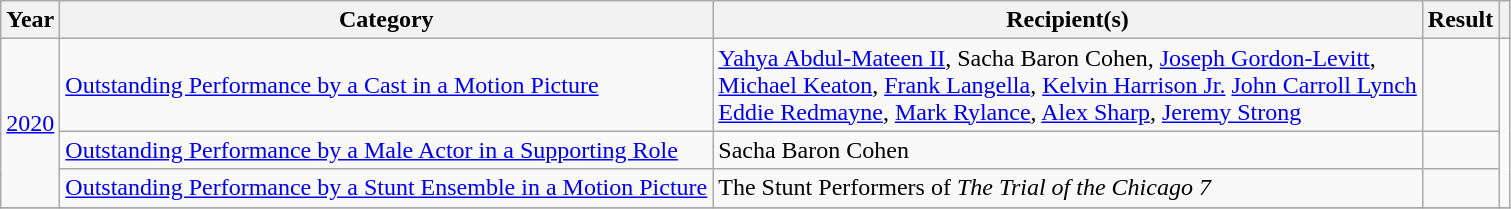<table class="wikitable unsortable plainrowheaders">
<tr>
<th scope="col">Year</th>
<th scope="col">Category</th>
<th scope="col">Recipient(s)</th>
<th scope="col">Result</th>
<th scope="col" class="unsortable"></th>
</tr>
<tr>
<td rowspan="3"><a href='#'>2020</a></td>
<td><a href='#'>Outstanding Performance by a Cast in a Motion Picture</a></td>
<td><a href='#'>Yahya Abdul-Mateen II</a>, Sacha Baron Cohen, <a href='#'>Joseph Gordon-Levitt</a>, <br> <a href='#'>Michael Keaton</a>, <a href='#'>Frank Langella</a>, <a href='#'>Kelvin Harrison Jr.</a> <a href='#'>John Carroll Lynch</a> <br> <a href='#'>Eddie Redmayne</a>, <a href='#'>Mark Rylance</a>, <a href='#'>Alex Sharp</a>, <a href='#'>Jeremy Strong</a></td>
<td></td>
<td rowspan="3" align="center"></td>
</tr>
<tr>
<td><a href='#'>Outstanding Performance by a Male Actor in a Supporting Role</a></td>
<td>Sacha Baron Cohen</td>
<td></td>
</tr>
<tr>
<td><a href='#'>Outstanding Performance by a Stunt Ensemble in a Motion Picture</a></td>
<td>The Stunt Performers of <em>The Trial of the Chicago 7</em></td>
<td></td>
</tr>
<tr>
</tr>
</table>
